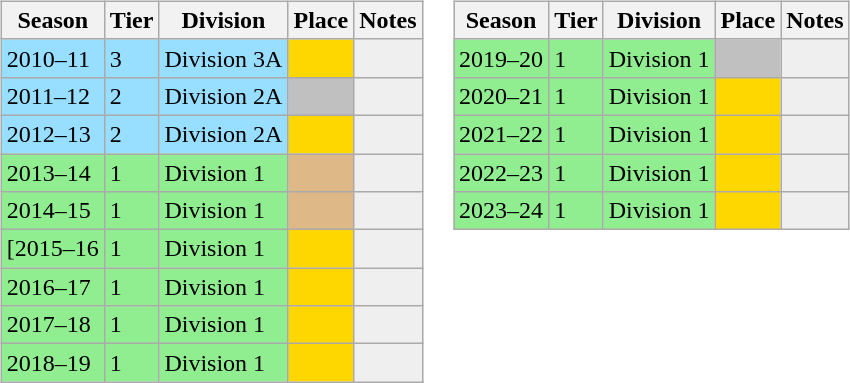<table>
<tr>
<td valign="top" width=0%><br><table class="wikitable">
<tr style="background:#f0f6fa;">
<th><strong>Season</strong></th>
<th><strong>Tier</strong></th>
<th><strong>Division</strong></th>
<th><strong>Place</strong></th>
<th><strong>Notes</strong></th>
</tr>
<tr>
<td style="background:#97DEFF;">2010–11</td>
<td style="background:#97DEFF;">3</td>
<td style="background:#97DEFF;">Division 3A</td>
<td style="background:gold;"></td>
<th style="background:#efefef;"></th>
</tr>
<tr>
<td style="background:#97DEFF;">2011–12</td>
<td style="background:#97DEFF;">2</td>
<td style="background:#97DEFF;">Division 2A</td>
<td style="background:silver;"></td>
<th style="background:#efefef;"></th>
</tr>
<tr>
<td style="background:#97DEFF;">2012–13</td>
<td style="background:#97DEFF;">2</td>
<td style="background:#97DEFF;">Division 2A</td>
<td style="background:gold;"></td>
<th style="background:#efefef;"></th>
</tr>
<tr>
<td style="background:#90EE90;">2013–14</td>
<td style="background:#90EE90;">1</td>
<td style="background:#90EE90;">Division 1</td>
<td style="background:#DEB887;"></td>
<th style="background:#efefef;"></th>
</tr>
<tr>
<td style="background:#90EE90;">2014–15</td>
<td style="background:#90EE90;">1</td>
<td style="background:#90EE90;">Division 1</td>
<td style="background:#DEB887;"></td>
<th style="background:#efefef;"></th>
</tr>
<tr>
<td style="background:#90EE90;">[2015–16</td>
<td style="background:#90EE90;">1</td>
<td style="background:#90EE90;">Division 1</td>
<td style="background:gold;"></td>
<th style="background:#efefef;"></th>
</tr>
<tr>
<td style="background:#90EE90;">2016–17</td>
<td style="background:#90EE90;">1</td>
<td style="background:#90EE90;">Division 1</td>
<td style="background:gold;"></td>
<th style="background:#efefef;"></th>
</tr>
<tr>
<td style="background:#90EE90;">2017–18</td>
<td style="background:#90EE90;">1</td>
<td style="background:#90EE90;">Division 1</td>
<td style="background:gold;"></td>
<th style="background:#efefef;"></th>
</tr>
<tr>
<td style="background:#90EE90;">2018–19</td>
<td style="background:#90EE90;">1</td>
<td style="background:#90EE90;">Division 1</td>
<td style="background:gold;"></td>
<th style="background:#efefef;"></th>
</tr>
</table>
</td>
<td valign="top" width=0%><br><table class="wikitable">
<tr style="background:#f0f6fa;">
<th><strong>Season</strong></th>
<th><strong>Tier</strong></th>
<th><strong>Division</strong></th>
<th><strong>Place</strong></th>
<th><strong>Notes</strong></th>
</tr>
<tr>
<td style="background:#90EE90;">2019–20</td>
<td style="background:#90EE90;">1</td>
<td style="background:#90EE90;">Division 1</td>
<td style="background:silver;"></td>
<th style="background:#efefef;"></th>
</tr>
<tr>
<td style="background:#90EE90;">2020–21</td>
<td style="background:#90EE90;">1</td>
<td style="background:#90EE90;">Division 1</td>
<td style="background:gold;"></td>
<th style="background:#efefef;"></th>
</tr>
<tr>
<td style="background:#90EE90;">2021–22</td>
<td style="background:#90EE90;">1</td>
<td style="background:#90EE90;">Division 1</td>
<td style="background:gold;"></td>
<th style="background:#efefef;"></th>
</tr>
<tr>
<td style="background:#90EE90;">2022–23</td>
<td style="background:#90EE90;">1</td>
<td style="background:#90EE90;">Division 1</td>
<td style="background:gold;"></td>
<th style="background:#efefef;"></th>
</tr>
<tr>
<td style="background:#90EE90;">2023–24</td>
<td style="background:#90EE90;">1</td>
<td style="background:#90EE90;">Division 1</td>
<td style="background:gold;"></td>
<th style="background:#efefef;"></th>
</tr>
</table>
</td>
</tr>
</table>
